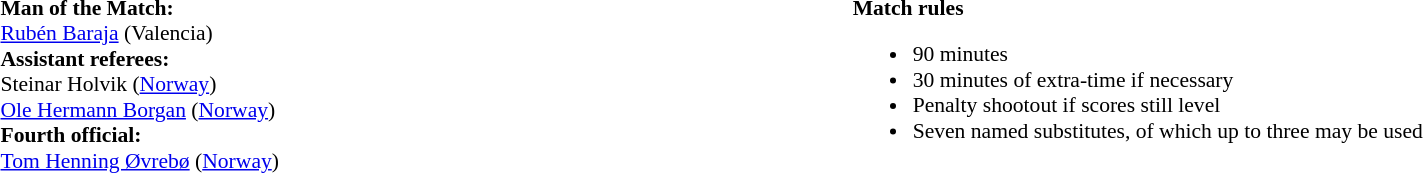<table width=100% style="font-size:90%">
<tr>
<td><br><strong>Man of the Match:</strong>
<br><a href='#'>Rubén Baraja</a> (Valencia)<br><strong>Assistant referees:</strong>
<br>Steinar Holvik (<a href='#'>Norway</a>)
<br><a href='#'>Ole Hermann Borgan</a> (<a href='#'>Norway</a>)
<br><strong>Fourth official:</strong>
<br><a href='#'>Tom Henning Øvrebø</a> (<a href='#'>Norway</a>)</td>
<td width=55% valign=top><br><strong>Match rules</strong><ul><li>90 minutes</li><li>30 minutes of extra-time if necessary</li><li>Penalty shootout if scores still level</li><li>Seven named substitutes, of which up to three may be used</li></ul></td>
</tr>
</table>
